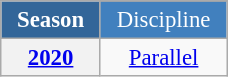<table class="wikitable"  style="font-size:95%; text-align:center; border:gray solid 1px; width:12%;">
<tr style="background:#369; color:white;">
<td rowspan="2" style="width:5%;"><strong>Season</strong></td>
</tr>
<tr style="background:#4180be; color:white;">
<td style="width:5%;">Discipline</td>
</tr>
<tr>
<th><a href='#'>2020</a></th>
<td><a href='#'>Parallel</a></td>
</tr>
</table>
